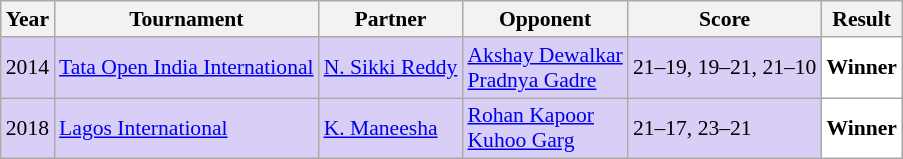<table class="sortable wikitable" style="font-size: 90%;">
<tr>
<th>Year</th>
<th>Tournament</th>
<th>Partner</th>
<th>Opponent</th>
<th>Score</th>
<th>Result</th>
</tr>
<tr style="background:#D8CEF6">
<td align="center">2014</td>
<td align="left"><a href='#'>Tata Open India International</a></td>
<td align="left"> <a href='#'>N. Sikki Reddy</a></td>
<td align="left"> <a href='#'>Akshay Dewalkar</a><br> <a href='#'>Pradnya Gadre</a></td>
<td align="left">21–19, 19–21, 21–10</td>
<td style="text-align:left; background:white"> <strong>Winner</strong></td>
</tr>
<tr style="background:#D8CEF6">
<td align="center">2018</td>
<td align="left"><a href='#'>Lagos International</a></td>
<td align="left"> <a href='#'>K. Maneesha</a></td>
<td align="left"> <a href='#'>Rohan Kapoor</a><br> <a href='#'>Kuhoo Garg</a></td>
<td align="left">21–17, 23–21</td>
<td style="text-align:left; background:white"> <strong>Winner</strong></td>
</tr>
</table>
